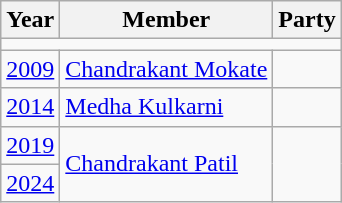<table class="wikitable">
<tr>
<th>Year</th>
<th>Member</th>
<th colspan="2">Party</th>
</tr>
<tr>
<td colspan="4"></td>
</tr>
<tr>
<td><a href='#'>2009</a></td>
<td><a href='#'>Chandrakant Mokate</a></td>
<td></td>
</tr>
<tr>
<td><a href='#'>2014</a></td>
<td><a href='#'>Medha Kulkarni</a></td>
<td></td>
</tr>
<tr>
<td><a href='#'>2019</a></td>
<td rowspan="2"><a href='#'>Chandrakant Patil</a></td>
</tr>
<tr>
<td><a href='#'>2024</a></td>
</tr>
</table>
